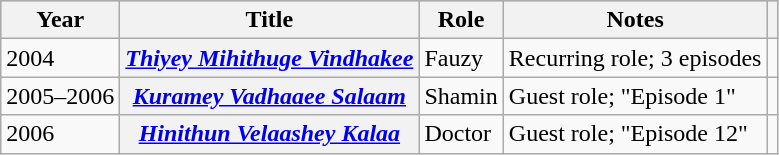<table class="wikitable sortable plainrowheaders">
<tr style="background:#ccc; text-align:center;">
<th scope="col">Year</th>
<th scope="col">Title</th>
<th scope="col">Role</th>
<th scope="col">Notes</th>
<th scope="col" class="unsortable"></th>
</tr>
<tr>
<td>2004</td>
<th scope="row"><em><a href='#'>Thiyey Mihithuge Vindhakee</a></em></th>
<td>Fauzy</td>
<td>Recurring role; 3 episodes</td>
<td style="text-align: center;"></td>
</tr>
<tr>
<td>2005–2006</td>
<th scope="row"><em><a href='#'>Kuramey Vadhaaee Salaam</a></em></th>
<td>Shamin</td>
<td>Guest role; "Episode 1"</td>
<td style="text-align: center;"></td>
</tr>
<tr>
<td>2006</td>
<th scope="row"><em><a href='#'>Hinithun Velaashey Kalaa</a></em></th>
<td>Doctor</td>
<td>Guest role; "Episode 12"</td>
<td style="text-align: center;"></td>
</tr>
</table>
